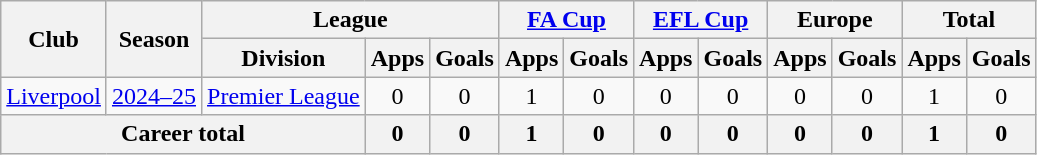<table class="wikitable" style="text-align:center">
<tr>
<th rowspan="2">Club</th>
<th rowspan="2">Season</th>
<th colspan="3">League</th>
<th colspan="2"><a href='#'>FA Cup</a></th>
<th colspan="2"><a href='#'>EFL Cup</a></th>
<th colspan="2">Europe</th>
<th colspan="2">Total</th>
</tr>
<tr>
<th>Division</th>
<th>Apps</th>
<th>Goals</th>
<th>Apps</th>
<th>Goals</th>
<th>Apps</th>
<th>Goals</th>
<th>Apps</th>
<th>Goals</th>
<th>Apps</th>
<th>Goals</th>
</tr>
<tr>
<td><a href='#'>Liverpool</a></td>
<td><a href='#'>2024–25</a></td>
<td><a href='#'>Premier League</a></td>
<td>0</td>
<td>0</td>
<td>1</td>
<td>0</td>
<td>0</td>
<td>0</td>
<td>0</td>
<td>0</td>
<td>1</td>
<td>0</td>
</tr>
<tr>
<th colspan="3">Career total</th>
<th>0</th>
<th>0</th>
<th>1</th>
<th>0</th>
<th>0</th>
<th>0</th>
<th>0</th>
<th>0</th>
<th>1</th>
<th>0</th>
</tr>
</table>
